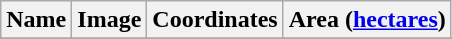<table class="wikitable">
<tr>
<th>Name</th>
<th>Image</th>
<th>Coordinates</th>
<th>Area (<a href='#'>hectares</a>)</th>
</tr>
<tr>
</tr>
</table>
